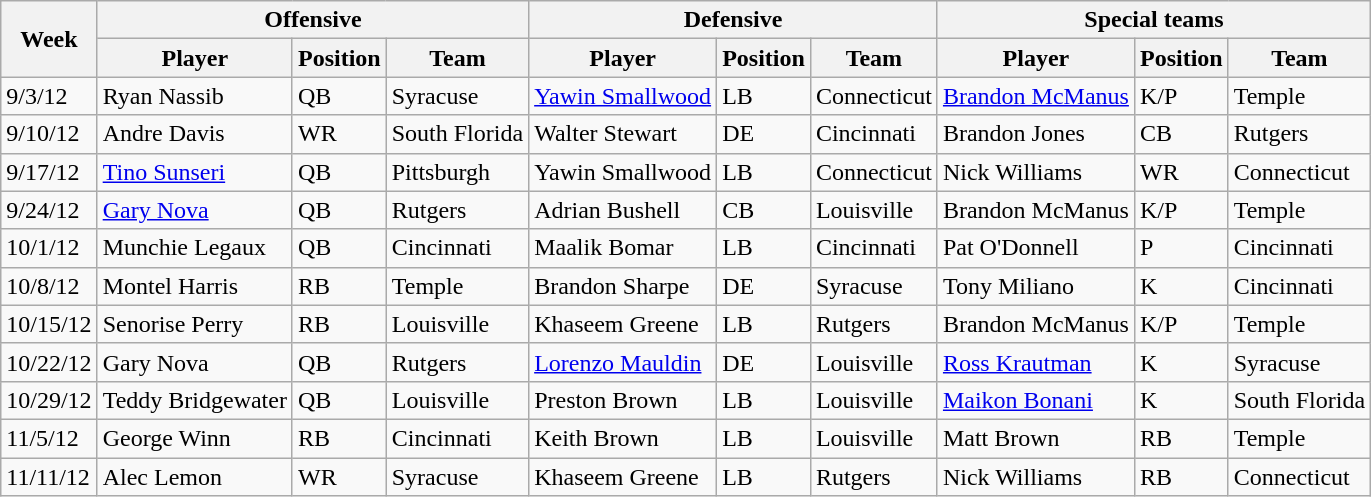<table class="wikitable" border="1">
<tr>
<th rowspan="2">Week</th>
<th colspan="3">Offensive</th>
<th colspan="3">Defensive</th>
<th colspan="3">Special teams</th>
</tr>
<tr>
<th>Player</th>
<th>Position</th>
<th>Team</th>
<th>Player</th>
<th>Position</th>
<th>Team</th>
<th>Player</th>
<th>Position</th>
<th>Team</th>
</tr>
<tr>
<td>9/3/12</td>
<td>Ryan Nassib</td>
<td>QB</td>
<td>Syracuse</td>
<td><a href='#'>Yawin Smallwood</a></td>
<td>LB</td>
<td>Connecticut</td>
<td><a href='#'>Brandon McManus</a></td>
<td>K/P</td>
<td>Temple</td>
</tr>
<tr>
<td>9/10/12</td>
<td>Andre Davis</td>
<td>WR</td>
<td>South Florida</td>
<td>Walter Stewart</td>
<td>DE</td>
<td>Cincinnati</td>
<td>Brandon Jones</td>
<td>CB</td>
<td>Rutgers</td>
</tr>
<tr>
<td>9/17/12</td>
<td><a href='#'>Tino Sunseri</a></td>
<td>QB</td>
<td>Pittsburgh</td>
<td>Yawin Smallwood</td>
<td>LB</td>
<td>Connecticut</td>
<td>Nick Williams</td>
<td>WR</td>
<td>Connecticut</td>
</tr>
<tr>
<td>9/24/12</td>
<td><a href='#'>Gary Nova</a></td>
<td>QB</td>
<td>Rutgers</td>
<td>Adrian Bushell</td>
<td>CB</td>
<td>Louisville</td>
<td>Brandon McManus</td>
<td>K/P</td>
<td>Temple</td>
</tr>
<tr>
<td>10/1/12</td>
<td>Munchie Legaux</td>
<td>QB</td>
<td>Cincinnati</td>
<td>Maalik Bomar</td>
<td>LB</td>
<td>Cincinnati</td>
<td>Pat O'Donnell</td>
<td>P</td>
<td>Cincinnati</td>
</tr>
<tr>
<td>10/8/12</td>
<td>Montel Harris</td>
<td>RB</td>
<td>Temple</td>
<td>Brandon Sharpe</td>
<td>DE</td>
<td>Syracuse</td>
<td>Tony Miliano</td>
<td>K</td>
<td>Cincinnati</td>
</tr>
<tr>
<td>10/15/12</td>
<td>Senorise Perry</td>
<td>RB</td>
<td>Louisville</td>
<td>Khaseem Greene</td>
<td>LB</td>
<td>Rutgers</td>
<td>Brandon McManus</td>
<td>K/P</td>
<td>Temple</td>
</tr>
<tr>
<td>10/22/12</td>
<td>Gary Nova</td>
<td>QB</td>
<td>Rutgers</td>
<td><a href='#'>Lorenzo Mauldin</a></td>
<td>DE</td>
<td>Louisville</td>
<td><a href='#'>Ross Krautman</a></td>
<td>K</td>
<td>Syracuse</td>
</tr>
<tr>
<td>10/29/12</td>
<td>Teddy Bridgewater</td>
<td>QB</td>
<td>Louisville</td>
<td>Preston Brown</td>
<td>LB</td>
<td>Louisville</td>
<td><a href='#'>Maikon Bonani</a></td>
<td>K</td>
<td>South Florida</td>
</tr>
<tr>
<td>11/5/12</td>
<td>George Winn</td>
<td>RB</td>
<td>Cincinnati</td>
<td>Keith Brown</td>
<td>LB</td>
<td>Louisville</td>
<td>Matt Brown</td>
<td>RB</td>
<td>Temple</td>
</tr>
<tr>
<td>11/11/12</td>
<td>Alec Lemon</td>
<td>WR</td>
<td>Syracuse</td>
<td>Khaseem Greene</td>
<td>LB</td>
<td>Rutgers</td>
<td>Nick Williams</td>
<td>RB</td>
<td>Connecticut</td>
</tr>
</table>
